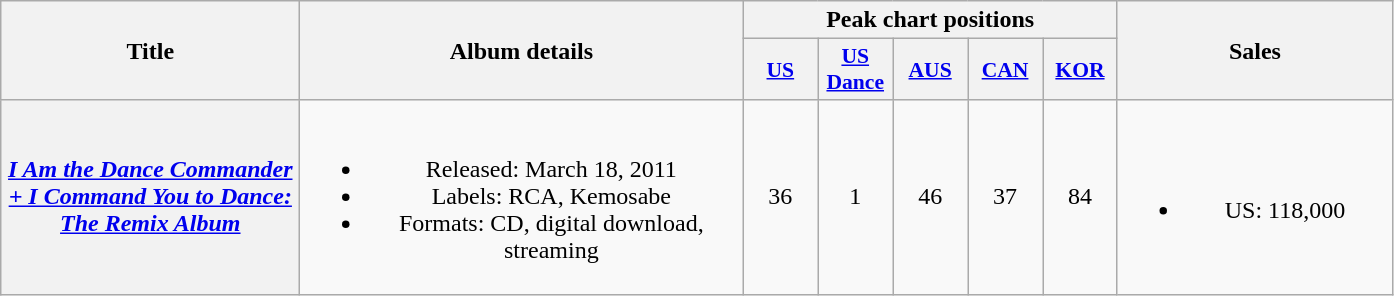<table class="wikitable plainrowheaders" style="text-align:center;">
<tr>
<th scope="col" rowspan="2" style="width:12em;">Title</th>
<th scope="col" rowspan="2" style="width:18em;">Album details</th>
<th scope="col" colspan="5">Peak chart positions</th>
<th scope="col" rowspan="2" style="width:11em;">Sales</th>
</tr>
<tr>
<th scope="col" style="width:3em;font-size:90%;"><a href='#'>US</a><br></th>
<th scope="col" style="width:3em;font-size:90%;"><a href='#'>US<br>Dance</a><br></th>
<th scope="col" style="width:3em;font-size:90%;"><a href='#'>AUS</a><br></th>
<th scope="col" style="width:3em;font-size:90%;"><a href='#'>CAN</a><br></th>
<th scope="col" style="width:3em;font-size:90%;"><a href='#'>KOR</a><br></th>
</tr>
<tr>
<th scope="row"><em><a href='#'>I Am the Dance Commander + I Command You to Dance: The Remix Album</a></em></th>
<td><br><ul><li>Released: March 18, 2011</li><li>Labels: RCA, Kemosabe</li><li>Formats: CD, digital download, streaming</li></ul></td>
<td>36</td>
<td>1</td>
<td>46</td>
<td>37</td>
<td>84</td>
<td><br><ul><li>US: 118,000</li></ul></td>
</tr>
</table>
